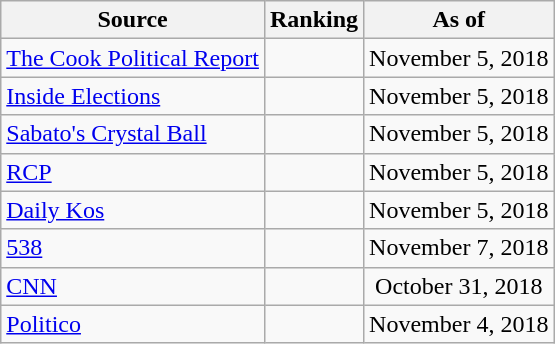<table class="wikitable" style="text-align:center">
<tr>
<th>Source</th>
<th>Ranking</th>
<th>As of</th>
</tr>
<tr>
<td align=left><a href='#'>The Cook Political Report</a></td>
<td></td>
<td>November 5, 2018</td>
</tr>
<tr>
<td align=left><a href='#'>Inside Elections</a></td>
<td></td>
<td>November 5, 2018</td>
</tr>
<tr>
<td align=left><a href='#'>Sabato's Crystal Ball</a></td>
<td></td>
<td>November 5, 2018</td>
</tr>
<tr>
<td align="left"><a href='#'>RCP</a></td>
<td></td>
<td>November 5, 2018</td>
</tr>
<tr>
<td align="left"><a href='#'>Daily Kos</a></td>
<td></td>
<td>November 5, 2018</td>
</tr>
<tr>
<td align="left"><a href='#'>538</a></td>
<td></td>
<td>November 7, 2018</td>
</tr>
<tr>
<td align="left"><a href='#'>CNN</a></td>
<td></td>
<td>October 31, 2018</td>
</tr>
<tr>
<td align="left"><a href='#'>Politico</a></td>
<td></td>
<td>November 4, 2018</td>
</tr>
</table>
